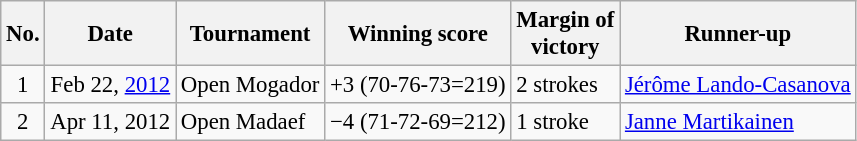<table class="wikitable" style="font-size:95%;">
<tr>
<th>No.</th>
<th>Date</th>
<th>Tournament</th>
<th>Winning score</th>
<th>Margin of<br>victory</th>
<th>Runner-up</th>
</tr>
<tr>
<td align=center>1</td>
<td align=right>Feb 22, <a href='#'>2012</a></td>
<td>Open Mogador</td>
<td>+3 (70-76-73=219)</td>
<td>2 strokes</td>
<td> <a href='#'>Jérôme Lando-Casanova</a></td>
</tr>
<tr>
<td align=center>2</td>
<td align=right>Apr 11, 2012</td>
<td>Open Madaef</td>
<td>−4 (71-72-69=212)</td>
<td>1 stroke</td>
<td> <a href='#'>Janne Martikainen</a></td>
</tr>
</table>
